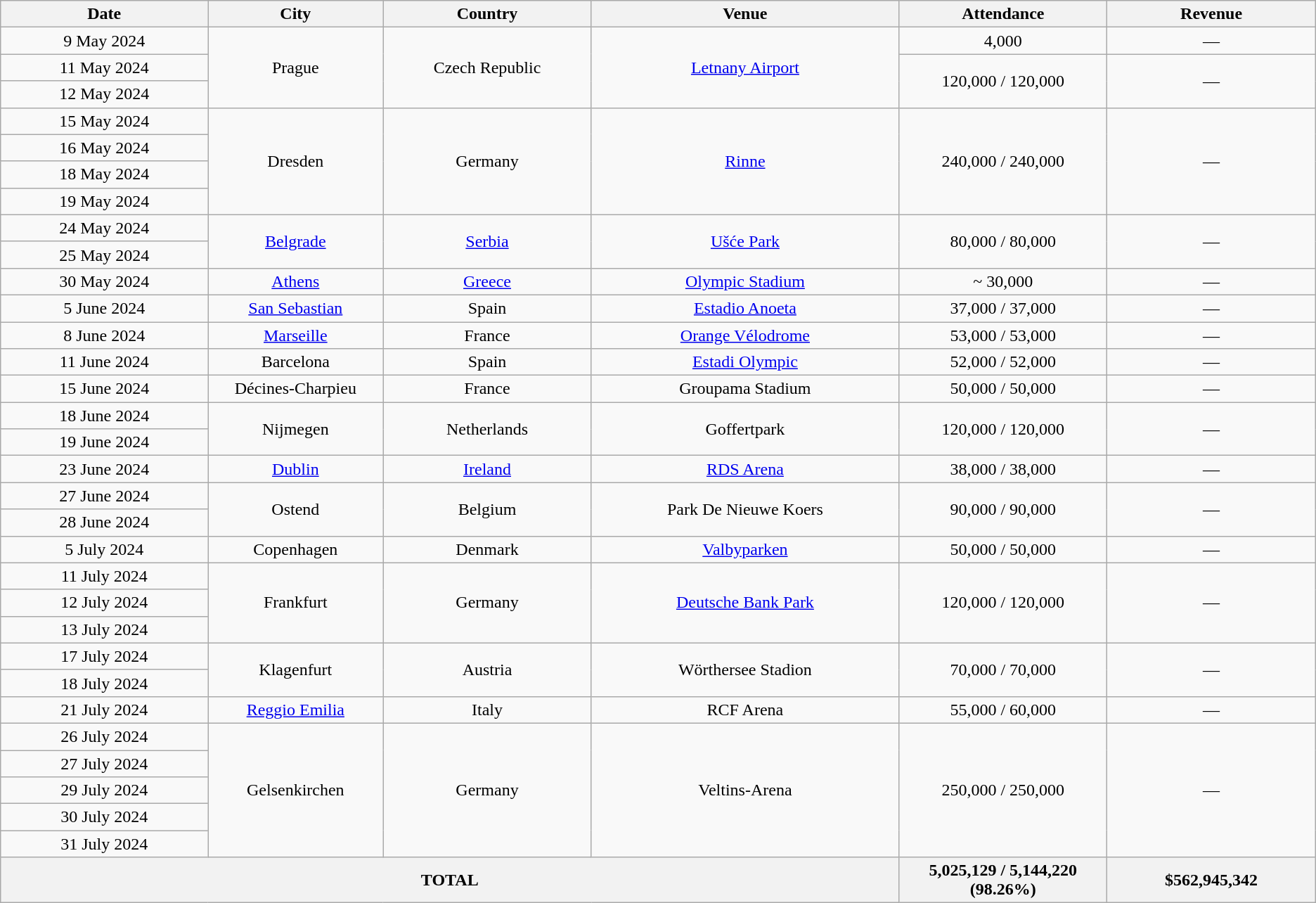<table class="wikitable" style="text-align:center;">
<tr>
<th scope="col" style="width:12em;">Date</th>
<th scope="col" style="width:10em;">City</th>
<th scope="col" style="width:12em;">Country</th>
<th scope="col" style="width:18em;">Venue</th>
<th scope="col" style="width:12em;">Attendance</th>
<th scope="col" style="width:12em;">Revenue</th>
</tr>
<tr>
<td>9 May 2024</td>
<td rowspan="3">Prague</td>
<td rowspan="3">Czech Republic</td>
<td rowspan="3"><a href='#'>Letnany Airport</a></td>
<td>4,000</td>
<td>—</td>
</tr>
<tr>
<td>11 May 2024</td>
<td rowspan="2">120,000 / 120,000</td>
<td rowspan="2">—</td>
</tr>
<tr>
<td>12 May 2024</td>
</tr>
<tr>
<td>15 May 2024</td>
<td rowspan="4">Dresden</td>
<td rowspan="4">Germany</td>
<td rowspan="4"><a href='#'>Rinne</a></td>
<td rowspan="4">240,000 / 240,000</td>
<td rowspan="4">—</td>
</tr>
<tr>
<td>16 May 2024</td>
</tr>
<tr>
<td>18 May 2024</td>
</tr>
<tr>
<td>19 May 2024</td>
</tr>
<tr>
<td>24 May 2024</td>
<td rowspan="2"><a href='#'>Belgrade</a></td>
<td rowspan="2"><a href='#'>Serbia</a></td>
<td rowspan="2"><a href='#'>Ušće Park</a></td>
<td rowspan="2">80,000 / 80,000</td>
<td rowspan="2">—</td>
</tr>
<tr>
<td>25 May 2024</td>
</tr>
<tr>
<td>30 May 2024</td>
<td><a href='#'>Athens</a></td>
<td><a href='#'>Greece</a></td>
<td><a href='#'>Olympic Stadium</a></td>
<td>~ 30,000</td>
<td>—</td>
</tr>
<tr>
<td>5 June 2024</td>
<td><a href='#'>San Sebastian</a></td>
<td>Spain</td>
<td><a href='#'>Estadio Anoeta</a></td>
<td>37,000 / 37,000</td>
<td>—</td>
</tr>
<tr>
<td>8 June 2024</td>
<td><a href='#'>Marseille</a></td>
<td>France</td>
<td><a href='#'>Orange Vélodrome</a></td>
<td>53,000 / 53,000</td>
<td>—</td>
</tr>
<tr>
<td>11 June 2024</td>
<td>Barcelona</td>
<td>Spain</td>
<td><a href='#'>Estadi Olympic</a></td>
<td>52,000 / 52,000</td>
<td>—</td>
</tr>
<tr>
<td>15 June 2024</td>
<td>Décines-Charpieu</td>
<td>France</td>
<td>Groupama Stadium</td>
<td>50,000 / 50,000</td>
<td>—</td>
</tr>
<tr>
<td>18 June 2024</td>
<td rowspan="2">Nijmegen</td>
<td rowspan="2">Netherlands</td>
<td rowspan="2">Goffertpark</td>
<td rowspan="2">120,000 / 120,000</td>
<td rowspan="2">—</td>
</tr>
<tr>
<td>19 June 2024</td>
</tr>
<tr>
<td>23 June 2024</td>
<td><a href='#'>Dublin</a></td>
<td><a href='#'>Ireland</a></td>
<td><a href='#'>RDS Arena</a></td>
<td>38,000 / 38,000</td>
<td>—</td>
</tr>
<tr>
<td>27 June 2024</td>
<td rowspan="2">Ostend</td>
<td rowspan="2">Belgium</td>
<td rowspan="2">Park De Nieuwe Koers</td>
<td rowspan="2">90,000 / 90,000</td>
<td rowspan="2">—</td>
</tr>
<tr>
<td>28 June 2024</td>
</tr>
<tr>
<td>5 July 2024</td>
<td>Copenhagen</td>
<td>Denmark</td>
<td><a href='#'>Valbyparken</a></td>
<td>50,000 / 50,000</td>
<td>—</td>
</tr>
<tr>
<td>11 July 2024</td>
<td rowspan="3">Frankfurt</td>
<td rowspan="3">Germany</td>
<td rowspan="3"><a href='#'>Deutsche Bank Park</a></td>
<td rowspan="3">120,000 / 120,000</td>
<td rowspan="3">—</td>
</tr>
<tr>
<td>12 July 2024</td>
</tr>
<tr>
<td>13 July 2024</td>
</tr>
<tr>
<td>17 July 2024</td>
<td rowspan="2">Klagenfurt</td>
<td rowspan="2">Austria</td>
<td rowspan="2">Wörthersee Stadion</td>
<td rowspan="2">70,000 / 70,000</td>
<td rowspan="2">—</td>
</tr>
<tr>
<td>18 July 2024</td>
</tr>
<tr>
<td>21 July 2024</td>
<td><a href='#'>Reggio Emilia</a></td>
<td>Italy</td>
<td>RCF Arena</td>
<td>55,000 / 60,000</td>
<td>—</td>
</tr>
<tr>
<td>26 July 2024</td>
<td rowspan="5">Gelsenkirchen</td>
<td rowspan="5">Germany</td>
<td rowspan="5">Veltins-Arena</td>
<td rowspan="5">250,000 / 250,000</td>
<td rowspan="5">—</td>
</tr>
<tr>
<td>27 July 2024</td>
</tr>
<tr>
<td>29 July 2024</td>
</tr>
<tr>
<td>30 July 2024</td>
</tr>
<tr>
<td>31 July 2024</td>
</tr>
<tr>
<th colspan="4">TOTAL</th>
<th>5,025,129 / 5,144,220 (98.26%)</th>
<th>$562,945,342</th>
</tr>
</table>
